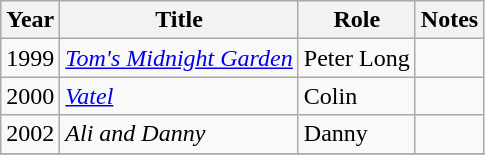<table class="wikitable">
<tr>
<th>Year</th>
<th>Title</th>
<th>Role</th>
<th>Notes</th>
</tr>
<tr>
<td>1999</td>
<td><em><a href='#'>Tom's Midnight Garden</a></em></td>
<td>Peter Long</td>
<td></td>
</tr>
<tr>
<td>2000</td>
<td><em><a href='#'>Vatel</a></em></td>
<td>Colin</td>
<td></td>
</tr>
<tr>
<td>2002</td>
<td><em>Ali and Danny</em></td>
<td>Danny</td>
<td></td>
</tr>
<tr>
</tr>
</table>
